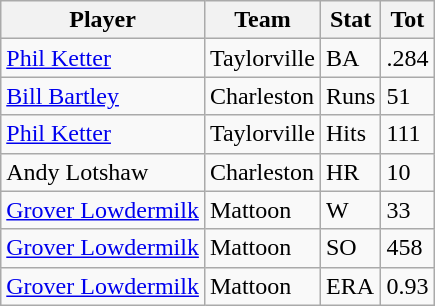<table class="wikitable">
<tr>
<th>Player</th>
<th>Team</th>
<th>Stat</th>
<th>Tot</th>
</tr>
<tr>
<td><a href='#'>Phil Ketter</a></td>
<td>Taylorville</td>
<td>BA</td>
<td>.284</td>
</tr>
<tr>
<td><a href='#'>Bill Bartley</a></td>
<td>Charleston</td>
<td>Runs</td>
<td>51</td>
</tr>
<tr>
<td><a href='#'>Phil Ketter</a></td>
<td>Taylorville</td>
<td>Hits</td>
<td>111</td>
</tr>
<tr>
<td>Andy Lotshaw</td>
<td>Charleston</td>
<td>HR</td>
<td>10</td>
</tr>
<tr>
<td><a href='#'>Grover Lowdermilk</a></td>
<td>Mattoon</td>
<td>W</td>
<td>33</td>
</tr>
<tr>
<td><a href='#'>Grover Lowdermilk</a></td>
<td>Mattoon</td>
<td>SO</td>
<td>458</td>
</tr>
<tr>
<td><a href='#'>Grover Lowdermilk</a></td>
<td>Mattoon</td>
<td>ERA</td>
<td>0.93</td>
</tr>
</table>
